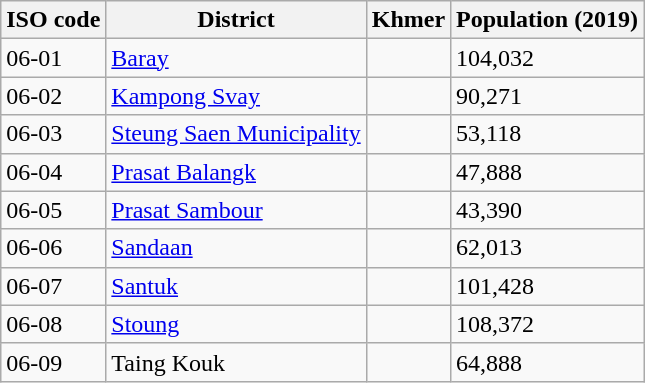<table class="wikitable">
<tr>
<th>ISO code</th>
<th>District</th>
<th>Khmer</th>
<th>Population (2019)</th>
</tr>
<tr>
<td>06-01</td>
<td><a href='#'>Baray</a></td>
<td></td>
<td>104,032</td>
</tr>
<tr>
<td>06-02</td>
<td><a href='#'>Kampong Svay</a></td>
<td></td>
<td>90,271</td>
</tr>
<tr>
<td>06-03</td>
<td><a href='#'>Steung Saen Municipality</a></td>
<td></td>
<td>53,118</td>
</tr>
<tr>
<td>06-04</td>
<td><a href='#'>Prasat Balangk</a></td>
<td></td>
<td>47,888</td>
</tr>
<tr>
<td>06-05</td>
<td><a href='#'>Prasat Sambour</a></td>
<td></td>
<td>43,390</td>
</tr>
<tr>
<td>06-06</td>
<td><a href='#'>Sandaan</a></td>
<td></td>
<td>62,013</td>
</tr>
<tr>
<td>06-07</td>
<td><a href='#'>Santuk</a></td>
<td></td>
<td>101,428</td>
</tr>
<tr>
<td>06-08</td>
<td><a href='#'>Stoung</a></td>
<td></td>
<td>108,372</td>
</tr>
<tr>
<td>06-09</td>
<td>Taing Kouk</td>
<td></td>
<td>64,888</td>
</tr>
</table>
